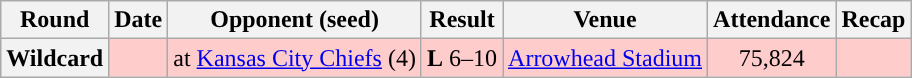<table class="wikitable" style="text-align:center">
<tr>
<th>Round</th>
<th>Date</th>
<th>Opponent (seed)</th>
<th>Result</th>
<th>Venue</th>
<th>Attendance</th>
<th>Recap</th>
</tr>
<tr style="background:#fcc">
<th>Wildcard</th>
<td></td>
<td>at <a href='#'>Kansas City Chiefs</a> (4)</td>
<td><strong>L</strong> 6–10</td>
<td><a href='#'>Arrowhead Stadium</a></td>
<td>75,824</td>
<td></td>
</tr>
</table>
